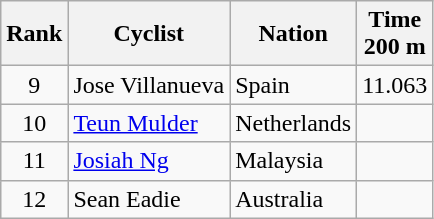<table class="wikitable sortable" style="text-align:center">
<tr>
<th>Rank</th>
<th>Cyclist</th>
<th>Nation</th>
<th>Time<br>200 m</th>
</tr>
<tr>
<td>9</td>
<td align=left>Jose Villanueva</td>
<td align=left>Spain</td>
<td>11.063</td>
</tr>
<tr>
<td>10</td>
<td align=left><a href='#'>Teun Mulder</a></td>
<td align=left>Netherlands</td>
<td></td>
</tr>
<tr>
<td>11</td>
<td align=left><a href='#'>Josiah Ng</a></td>
<td align=left>Malaysia</td>
<td></td>
</tr>
<tr>
<td>12</td>
<td align=left>Sean Eadie</td>
<td align=left>Australia</td>
<td></td>
</tr>
</table>
